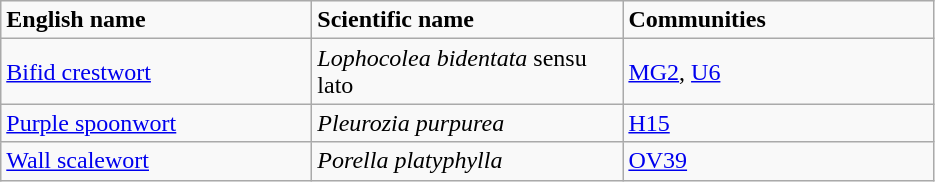<table class="wikitable">
<tr>
<td style="width:200px"><strong>English name</strong></td>
<td style="width:200px"><strong>Scientific name</strong></td>
<td style="width:200px"><strong>Communities</strong></td>
</tr>
<tr>
<td><a href='#'>Bifid crestwort</a></td>
<td><em>Lophocolea bidentata</em> sensu lato</td>
<td><a href='#'>MG2</a>, <a href='#'>U6</a></td>
</tr>
<tr>
<td><a href='#'>Purple spoonwort</a></td>
<td><em>Pleurozia purpurea</em></td>
<td><a href='#'>H15</a></td>
</tr>
<tr>
<td><a href='#'>Wall scalewort</a></td>
<td><em>Porella platyphylla</em></td>
<td><a href='#'>OV39</a></td>
</tr>
</table>
